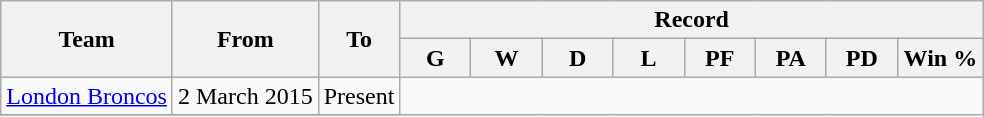<table class="wikitable" style="text-align: center">
<tr>
<th rowspan="2">Team</th>
<th rowspan="2">From</th>
<th rowspan="2">To</th>
<th colspan="40">Record</th>
</tr>
<tr>
<th width=40>G</th>
<th width=40>W</th>
<th width=40>D</th>
<th width=40>L</th>
<th width=40>PF</th>
<th width=40>PA</th>
<th width=40>PD</th>
<th width=50>Win %</th>
</tr>
<tr>
<td><a href='#'>London Broncos</a></td>
<td>2 March 2015</td>
<td>Present<br></td>
</tr>
<tr>
</tr>
</table>
